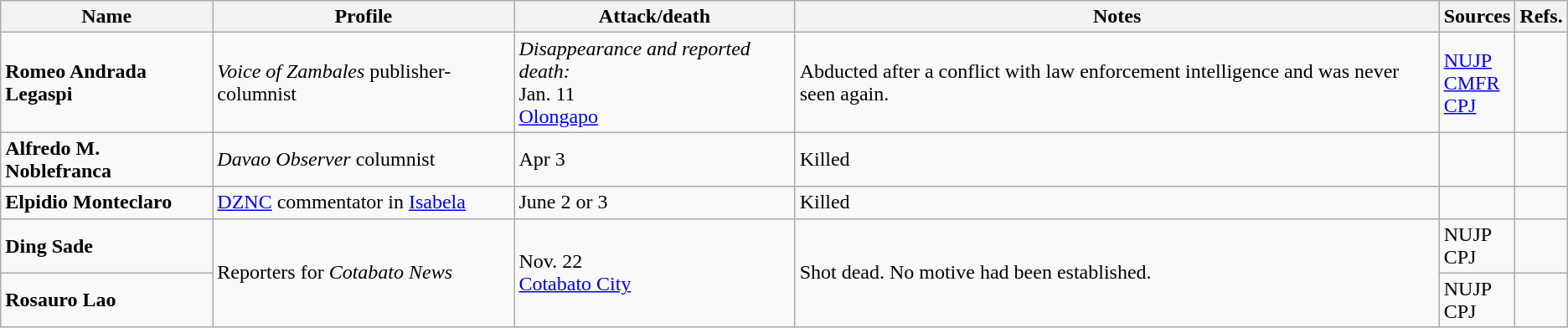<table class="wikitable">
<tr>
<th>Name</th>
<th>Profile</th>
<th>Attack/death</th>
<th>Notes</th>
<th>Sources</th>
<th>Refs.</th>
</tr>
<tr>
<td><strong>Romeo Andrada Legaspi</strong></td>
<td><em>Voice of Zambales</em> publisher-columnist</td>
<td><em>Disappearance and reported death:</em><br>Jan. 11<br><a href='#'>Olongapo</a></td>
<td>Abducted after a conflict with law enforcement intelligence and was never seen again.</td>
<td><a href='#'>NUJP</a><br><a href='#'>CMFR</a><br><a href='#'>CPJ</a></td>
<td><br></td>
</tr>
<tr>
<td><strong>Alfredo M. Noblefranca</strong></td>
<td><em>Davao Observer</em> columnist</td>
<td>Apr 3</td>
<td>Killed</td>
<td></td>
<td></td>
</tr>
<tr>
<td><strong>Elpidio Monteclaro</strong></td>
<td><a href='#'>DZNC</a> commentator in <a href='#'>Isabela</a></td>
<td>June 2 or 3</td>
<td>Killed</td>
<td></td>
<td></td>
</tr>
<tr>
<td><strong>Ding Sade</strong></td>
<td rowspan="2">Reporters for <em>Cotabato News</em><br></td>
<td rowspan="2">Nov. 22<br><a href='#'>Cotabato City</a></td>
<td rowspan="2">Shot dead. No motive had been established.</td>
<td>NUJP<br>CPJ</td>
<td></td>
</tr>
<tr>
<td><strong>Rosauro Lao</strong></td>
<td>NUJP<br>CPJ</td>
<td></td>
</tr>
</table>
